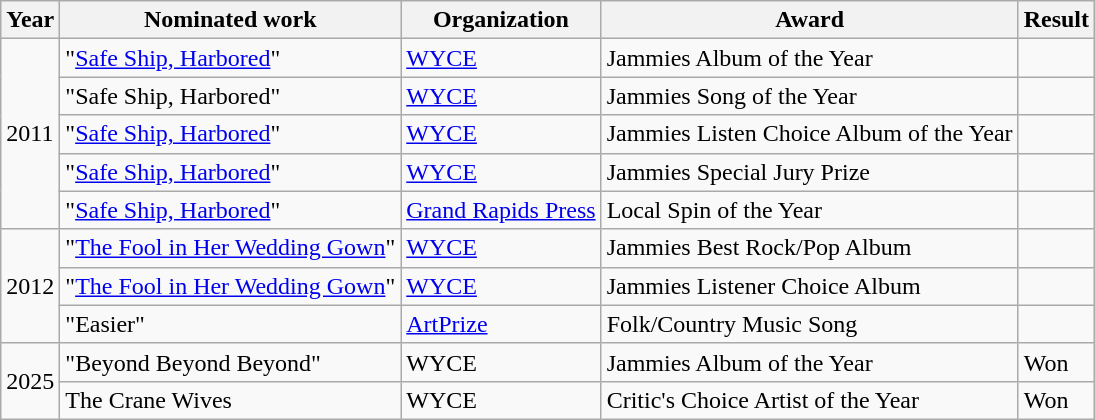<table class="wikitable">
<tr>
<th>Year</th>
<th>Nominated work</th>
<th>Organization</th>
<th>Award</th>
<th>Result</th>
</tr>
<tr>
<td rowspan="5">2011</td>
<td>"<a href='#'>Safe Ship, Harbored</a>"</td>
<td><a href='#'>WYCE</a></td>
<td>Jammies Album of the Year</td>
<td></td>
</tr>
<tr>
<td>"Safe Ship, Harbored"</td>
<td><a href='#'>WYCE</a></td>
<td>Jammies Song of the Year</td>
<td></td>
</tr>
<tr>
<td>"<a href='#'>Safe Ship, Harbored</a>"</td>
<td><a href='#'>WYCE</a></td>
<td>Jammies Listen Choice Album of the Year</td>
<td></td>
</tr>
<tr>
<td>"<a href='#'>Safe Ship, Harbored</a>"</td>
<td><a href='#'>WYCE</a></td>
<td>Jammies Special Jury Prize</td>
<td></td>
</tr>
<tr>
<td>"<a href='#'>Safe Ship, Harbored</a>"</td>
<td><a href='#'>Grand Rapids Press</a></td>
<td>Local Spin of the Year</td>
<td></td>
</tr>
<tr>
<td rowspan="3">2012</td>
<td>"<a href='#'>The Fool in Her Wedding Gown</a>"</td>
<td><a href='#'>WYCE</a></td>
<td>Jammies Best Rock/Pop Album</td>
<td></td>
</tr>
<tr>
<td>"<a href='#'>The Fool in Her Wedding Gown</a>"</td>
<td><a href='#'>WYCE</a></td>
<td>Jammies Listener Choice Album</td>
<td></td>
</tr>
<tr>
<td>"Easier"</td>
<td><a href='#'>ArtPrize</a></td>
<td>Folk/Country Music Song</td>
<td></td>
</tr>
<tr>
<td rowspan="2">2025</td>
<td>"Beyond Beyond Beyond"</td>
<td>WYCE</td>
<td Jammies Album of the Year>Jammies Album of the Year</td>
<td>Won</td>
</tr>
<tr>
<td>The Crane Wives</td>
<td>WYCE</td>
<td Critic's Choice Artist of the Year>Critic's Choice Artist of the Year</td>
<td>Won</td>
</tr>
</table>
